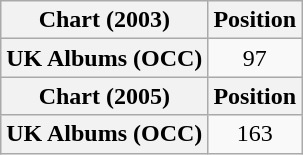<table class="wikitable plainrowheaders" style="text-align:center">
<tr>
<th scope="col">Chart (2003)</th>
<th scope="col">Position</th>
</tr>
<tr>
<th scope="row">UK Albums (OCC)</th>
<td>97</td>
</tr>
<tr>
<th scope="col">Chart (2005)</th>
<th scope="col">Position</th>
</tr>
<tr>
<th scope="row">UK Albums (OCC)</th>
<td>163</td>
</tr>
</table>
